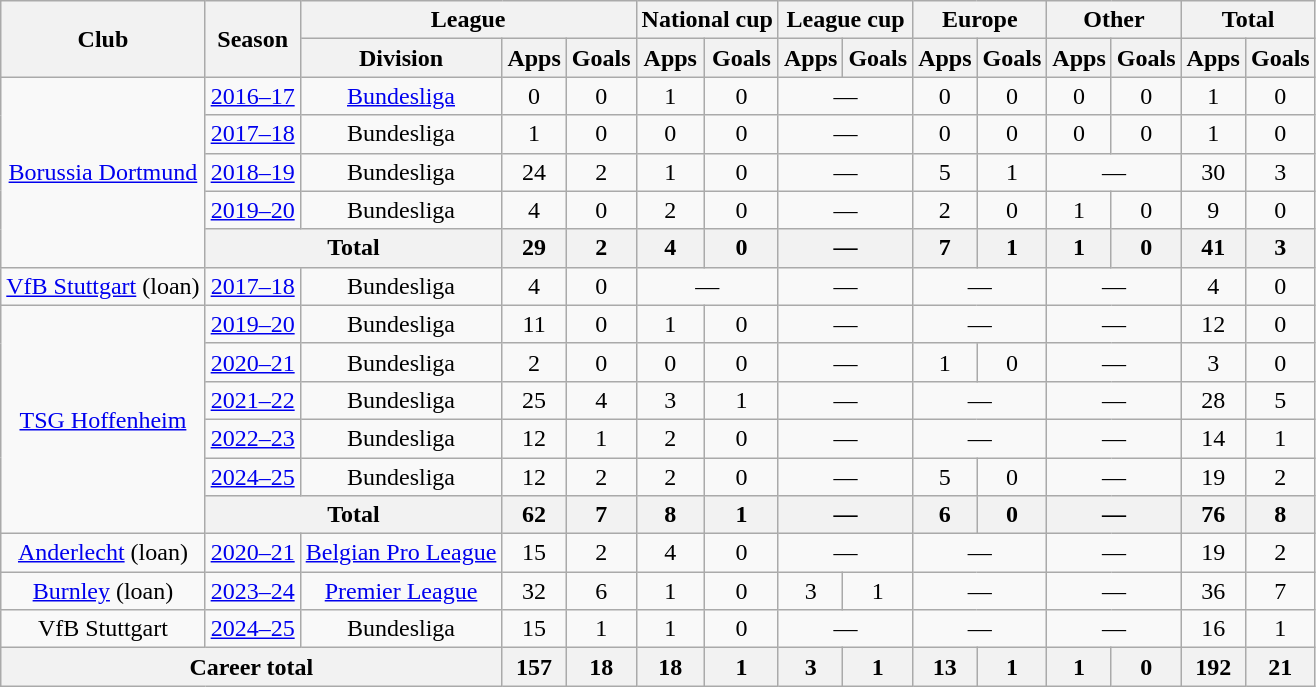<table class="wikitable" style="text-align:center;">
<tr>
<th rowspan="2">Club</th>
<th rowspan="2">Season</th>
<th colspan="3">League</th>
<th colspan="2">National cup</th>
<th colspan="2">League cup</th>
<th colspan="2">Europe</th>
<th colspan="2">Other</th>
<th colspan="2">Total</th>
</tr>
<tr>
<th>Division</th>
<th>Apps</th>
<th>Goals</th>
<th>Apps</th>
<th>Goals</th>
<th>Apps</th>
<th>Goals</th>
<th>Apps</th>
<th>Goals</th>
<th>Apps</th>
<th>Goals</th>
<th>Apps</th>
<th>Goals</th>
</tr>
<tr>
<td rowspan="5"><a href='#'>Borussia Dortmund</a></td>
<td><a href='#'>2016–17</a></td>
<td><a href='#'>Bundesliga</a></td>
<td>0</td>
<td>0</td>
<td>1</td>
<td>0</td>
<td colspan="2">—</td>
<td>0</td>
<td>0</td>
<td>0</td>
<td>0</td>
<td>1</td>
<td>0</td>
</tr>
<tr>
<td><a href='#'>2017–18</a></td>
<td>Bundesliga</td>
<td>1</td>
<td>0</td>
<td>0</td>
<td>0</td>
<td colspan="2">—</td>
<td>0</td>
<td>0</td>
<td>0</td>
<td>0</td>
<td>1</td>
<td>0</td>
</tr>
<tr>
<td><a href='#'>2018–19</a></td>
<td>Bundesliga</td>
<td>24</td>
<td>2</td>
<td>1</td>
<td>0</td>
<td colspan="2">—</td>
<td>5</td>
<td>1</td>
<td colspan="2">—</td>
<td>30</td>
<td>3</td>
</tr>
<tr>
<td><a href='#'>2019–20</a></td>
<td>Bundesliga</td>
<td>4</td>
<td>0</td>
<td>2</td>
<td>0</td>
<td colspan="2">—</td>
<td>2</td>
<td>0</td>
<td>1</td>
<td>0</td>
<td>9</td>
<td>0</td>
</tr>
<tr>
<th colspan="2">Total</th>
<th>29</th>
<th>2</th>
<th>4</th>
<th>0</th>
<th colspan="2">—</th>
<th>7</th>
<th>1</th>
<th>1</th>
<th>0</th>
<th>41</th>
<th>3</th>
</tr>
<tr>
<td><a href='#'>VfB Stuttgart</a> (loan)</td>
<td><a href='#'>2017–18</a></td>
<td>Bundesliga</td>
<td>4</td>
<td>0</td>
<td colspan="2">—</td>
<td colspan="2">—</td>
<td colspan="2">—</td>
<td colspan="2">—</td>
<td>4</td>
<td>0</td>
</tr>
<tr>
<td rowspan="6"><a href='#'>TSG Hoffenheim</a></td>
<td><a href='#'>2019–20</a></td>
<td>Bundesliga</td>
<td>11</td>
<td>0</td>
<td>1</td>
<td>0</td>
<td colspan="2">—</td>
<td colspan="2">—</td>
<td colspan="2">—</td>
<td>12</td>
<td>0</td>
</tr>
<tr>
<td><a href='#'>2020–21</a></td>
<td>Bundesliga</td>
<td>2</td>
<td>0</td>
<td>0</td>
<td>0</td>
<td colspan="2">—</td>
<td>1</td>
<td>0</td>
<td colspan="2">—</td>
<td>3</td>
<td>0</td>
</tr>
<tr>
<td><a href='#'>2021–22</a></td>
<td>Bundesliga</td>
<td>25</td>
<td>4</td>
<td>3</td>
<td>1</td>
<td colspan="2">—</td>
<td colspan="2">—</td>
<td colspan="2">—</td>
<td>28</td>
<td>5</td>
</tr>
<tr>
<td><a href='#'>2022–23</a></td>
<td>Bundesliga</td>
<td>12</td>
<td>1</td>
<td>2</td>
<td>0</td>
<td colspan="2">—</td>
<td colspan="2">—</td>
<td colspan="2">—</td>
<td>14</td>
<td>1</td>
</tr>
<tr>
<td><a href='#'>2024–25</a></td>
<td>Bundesliga</td>
<td>12</td>
<td>2</td>
<td>2</td>
<td>0</td>
<td colspan="2">—</td>
<td>5</td>
<td>0</td>
<td colspan="2">—</td>
<td>19</td>
<td>2</td>
</tr>
<tr>
<th colspan="2">Total</th>
<th>62</th>
<th>7</th>
<th>8</th>
<th>1</th>
<th colspan="2">—</th>
<th>6</th>
<th>0</th>
<th colspan="2">—</th>
<th>76</th>
<th>8</th>
</tr>
<tr>
<td><a href='#'>Anderlecht</a> (loan)</td>
<td><a href='#'>2020–21</a></td>
<td><a href='#'>Belgian Pro League</a></td>
<td>15</td>
<td>2</td>
<td>4</td>
<td>0</td>
<td colspan="2">—</td>
<td colspan="2">—</td>
<td colspan="2">—</td>
<td>19</td>
<td>2</td>
</tr>
<tr>
<td><a href='#'>Burnley</a> (loan)</td>
<td><a href='#'>2023–24</a></td>
<td><a href='#'>Premier League</a></td>
<td>32</td>
<td>6</td>
<td>1</td>
<td>0</td>
<td>3</td>
<td>1</td>
<td colspan="2">—</td>
<td colspan="2">—</td>
<td>36</td>
<td>7</td>
</tr>
<tr>
<td>VfB Stuttgart</td>
<td><a href='#'>2024–25</a></td>
<td>Bundesliga</td>
<td>15</td>
<td>1</td>
<td>1</td>
<td>0</td>
<td colspan="2">—</td>
<td colspan="2">—</td>
<td colspan="2">—</td>
<td>16</td>
<td>1</td>
</tr>
<tr>
<th colspan="3">Career total</th>
<th>157</th>
<th>18</th>
<th>18</th>
<th>1</th>
<th>3</th>
<th>1</th>
<th>13</th>
<th>1</th>
<th>1</th>
<th>0</th>
<th>192</th>
<th>21</th>
</tr>
</table>
